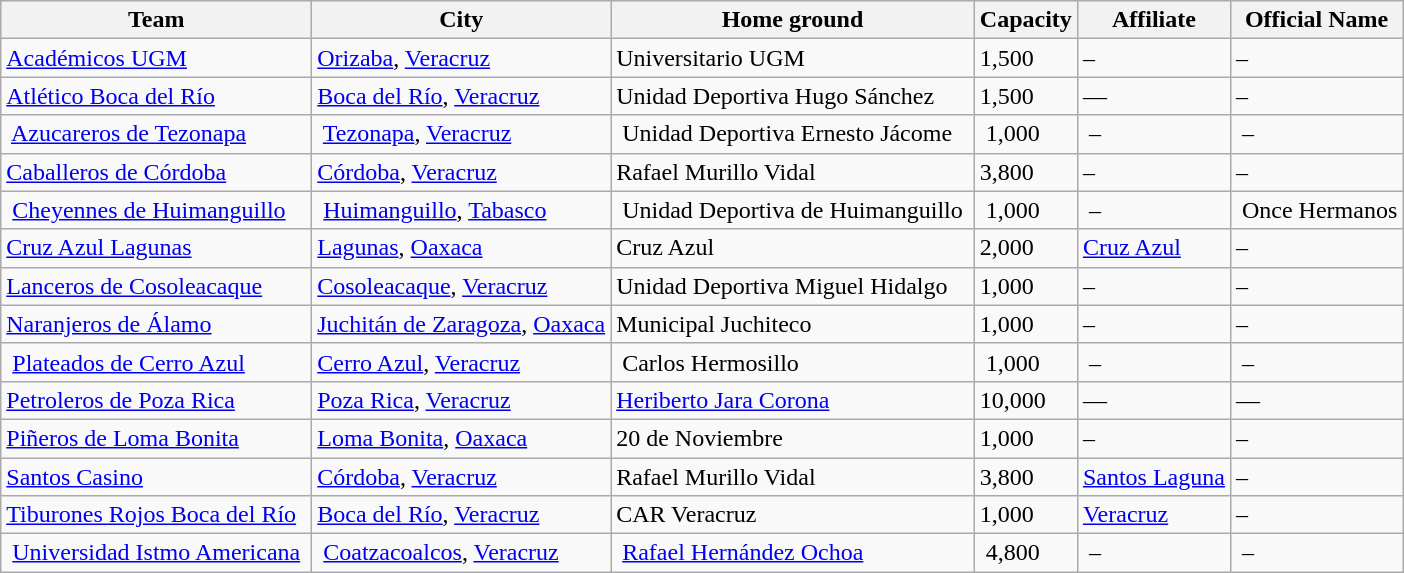<table class="wikitable sortable">
<tr>
<th>Team</th>
<th>City</th>
<th>Home ground</th>
<th>Capacity</th>
<th>Affiliate</th>
<th>Official Name</th>
</tr>
<tr>
<td><a href='#'>Académicos UGM</a></td>
<td><a href='#'>Orizaba</a>, <a href='#'>Veracruz</a></td>
<td>Universitario UGM</td>
<td>1,500</td>
<td>–</td>
<td>–</td>
</tr>
<tr>
<td><a href='#'>Atlético Boca del Río</a></td>
<td><a href='#'>Boca del Río</a>, <a href='#'>Veracruz</a></td>
<td>Unidad Deportiva Hugo Sánchez</td>
<td>1,500</td>
<td>—</td>
<td>–</td>
</tr>
<tr>
<td> <a href='#'>Azucareros de Tezonapa</a> </td>
<td> <a href='#'>Tezonapa</a>, <a href='#'>Veracruz</a> </td>
<td> Unidad Deportiva Ernesto Jácome </td>
<td> 1,000</td>
<td> – </td>
<td> –</td>
</tr>
<tr>
<td><a href='#'>Caballeros de Córdoba</a></td>
<td><a href='#'>Córdoba</a>, <a href='#'>Veracruz</a></td>
<td>Rafael Murillo Vidal</td>
<td>3,800</td>
<td>–</td>
<td>–</td>
</tr>
<tr>
<td> <a href='#'>Cheyennes de Huimanguillo</a> </td>
<td> <a href='#'>Huimanguillo</a>, <a href='#'>Tabasco</a> </td>
<td> Unidad Deportiva de Huimanguillo </td>
<td> 1,000</td>
<td> – </td>
<td> Once Hermanos</td>
</tr>
<tr>
<td><a href='#'>Cruz Azul Lagunas</a></td>
<td><a href='#'>Lagunas</a>, <a href='#'>Oaxaca</a></td>
<td>Cruz Azul</td>
<td>2,000</td>
<td><a href='#'>Cruz Azul</a></td>
<td>–</td>
</tr>
<tr>
<td><a href='#'>Lanceros de Cosoleacaque</a></td>
<td><a href='#'>Cosoleacaque</a>, <a href='#'>Veracruz</a></td>
<td>Unidad Deportiva Miguel Hidalgo</td>
<td>1,000</td>
<td>–</td>
<td>–</td>
</tr>
<tr>
<td><a href='#'>Naranjeros de Álamo</a></td>
<td><a href='#'>Juchitán de Zaragoza</a>, <a href='#'>Oaxaca</a></td>
<td>Municipal Juchiteco</td>
<td>1,000</td>
<td>–</td>
<td>–</td>
</tr>
<tr>
<td> <a href='#'>Plateados de Cerro Azul</a> </td>
<td><a href='#'>Cerro Azul</a>, <a href='#'>Veracruz</a></td>
<td> Carlos Hermosillo</td>
<td> 1,000</td>
<td> – </td>
<td> –</td>
</tr>
<tr>
<td><a href='#'>Petroleros de Poza Rica</a></td>
<td><a href='#'>Poza Rica</a>, <a href='#'>Veracruz</a></td>
<td><a href='#'>Heriberto Jara Corona</a></td>
<td>10,000</td>
<td>—</td>
<td>—</td>
</tr>
<tr>
<td><a href='#'>Piñeros de Loma Bonita</a></td>
<td><a href='#'>Loma Bonita</a>, <a href='#'>Oaxaca</a></td>
<td>20 de Noviembre</td>
<td>1,000</td>
<td>–</td>
<td>–</td>
</tr>
<tr>
<td><a href='#'>Santos Casino</a></td>
<td><a href='#'>Córdoba</a>, <a href='#'>Veracruz</a></td>
<td>Rafael Murillo Vidal</td>
<td>3,800</td>
<td><a href='#'>Santos Laguna</a></td>
<td>–</td>
</tr>
<tr>
<td><a href='#'>Tiburones Rojos Boca del Río</a></td>
<td><a href='#'>Boca del Río</a>, <a href='#'>Veracruz</a></td>
<td>CAR Veracruz</td>
<td>1,000</td>
<td><a href='#'>Veracruz</a></td>
<td>–</td>
</tr>
<tr>
<td> <a href='#'>Universidad Istmo Americana</a> </td>
<td> <a href='#'>Coatzacoalcos</a>, <a href='#'>Veracruz</a> </td>
<td> <a href='#'>Rafael Hernández Ochoa</a></td>
<td> 4,800</td>
<td> – </td>
<td> –</td>
</tr>
</table>
